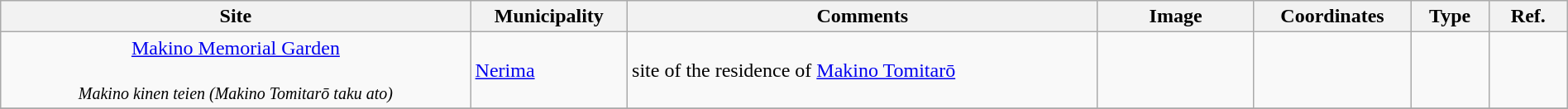<table class="wikitable sortable"  style="width:100%;">
<tr>
<th width="30%" align="left">Site</th>
<th width="10%" align="left">Municipality</th>
<th width="30%" align="left" class="unsortable">Comments</th>
<th width="10%" align="left"  class="unsortable">Image</th>
<th width="10%" align="left" class="unsortable">Coordinates</th>
<th width="5%" align="left">Type</th>
<th width="5%" align="left"  class="unsortable">Ref.</th>
</tr>
<tr まきのきねんていえん（まきのとみたろうたくあと）>
<td align="center"><a href='#'>Makino Memorial Garden</a><br><br><small><em>Makino kinen teien (Makino Tomitarō taku ato)</em></small></td>
<td><a href='#'>Nerima</a></td>
<td>site of the residence of <a href='#'>Makino Tomitarō</a></td>
<td></td>
<td></td>
<td></td>
<td></td>
</tr>
<tr>
</tr>
</table>
